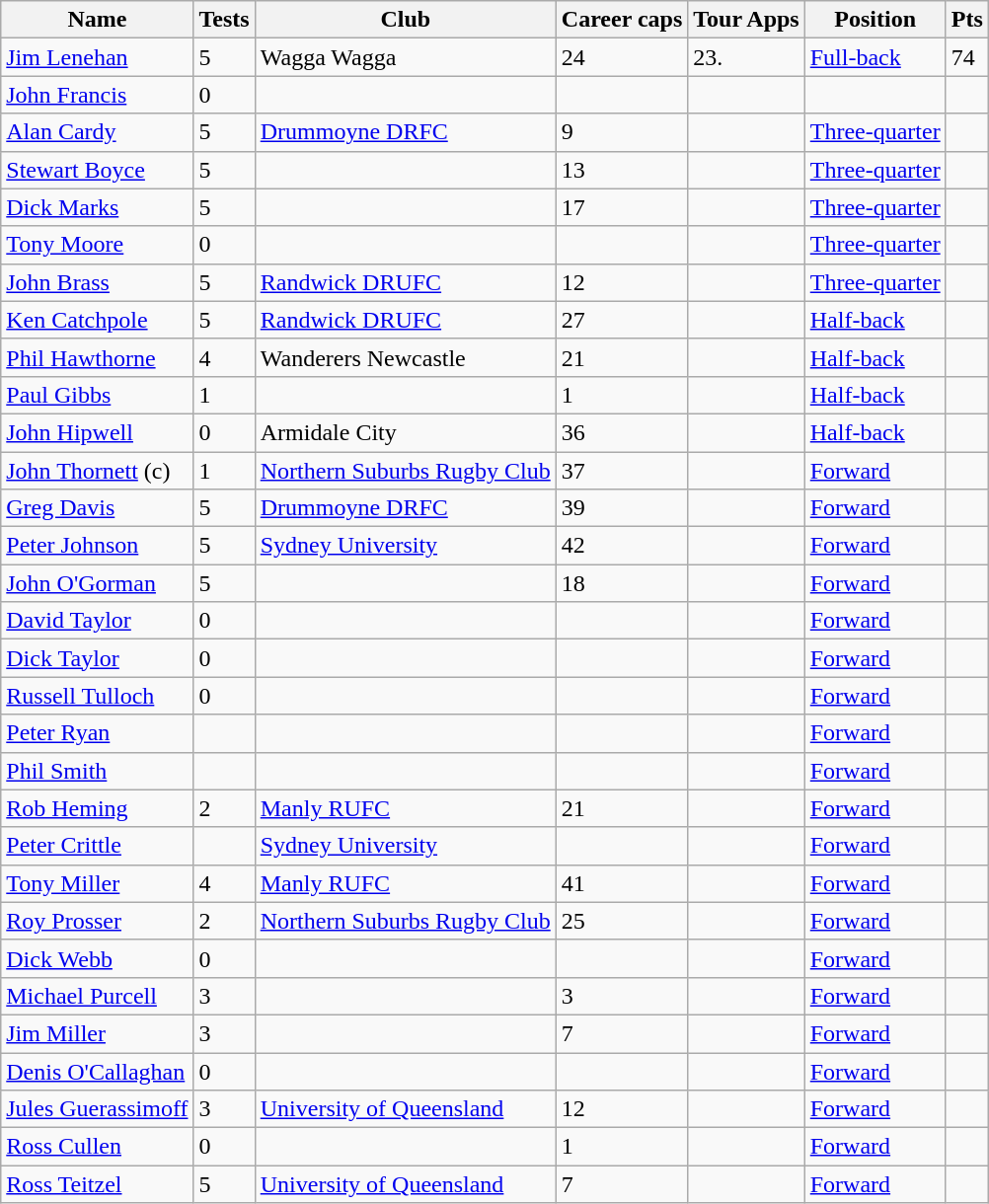<table class="wikitable" border="1">
<tr>
<th>Name</th>
<th>Tests</th>
<th>Club</th>
<th>Career caps</th>
<th>Tour Apps</th>
<th>Position</th>
<th>Pts</th>
</tr>
<tr>
<td><a href='#'>Jim Lenehan</a></td>
<td>5</td>
<td>Wagga Wagga</td>
<td>24</td>
<td>23.</td>
<td><a href='#'>Full-back</a></td>
<td>74</td>
</tr>
<tr>
<td><a href='#'>John Francis</a></td>
<td>0</td>
<td></td>
<td></td>
<td></td>
<td></td>
<td></td>
</tr>
<tr>
<td><a href='#'>Alan Cardy</a></td>
<td>5</td>
<td><a href='#'>Drummoyne DRFC</a></td>
<td>9</td>
<td></td>
<td><a href='#'>Three-quarter</a></td>
<td></td>
</tr>
<tr>
<td><a href='#'>Stewart Boyce</a></td>
<td>5</td>
<td></td>
<td>13</td>
<td></td>
<td><a href='#'>Three-quarter</a></td>
<td></td>
</tr>
<tr>
<td><a href='#'>Dick Marks</a></td>
<td>5</td>
<td></td>
<td>17</td>
<td></td>
<td><a href='#'>Three-quarter</a></td>
<td></td>
</tr>
<tr>
<td><a href='#'>Tony Moore</a></td>
<td>0</td>
<td></td>
<td></td>
<td></td>
<td><a href='#'>Three-quarter</a></td>
<td></td>
</tr>
<tr>
<td><a href='#'>John Brass</a></td>
<td>5</td>
<td><a href='#'>Randwick DRUFC</a></td>
<td>12</td>
<td></td>
<td><a href='#'>Three-quarter</a></td>
<td></td>
</tr>
<tr>
<td><a href='#'>Ken Catchpole</a></td>
<td>5</td>
<td><a href='#'>Randwick DRUFC</a></td>
<td>27</td>
<td></td>
<td><a href='#'>Half-back</a></td>
<td></td>
</tr>
<tr>
<td><a href='#'>Phil Hawthorne</a></td>
<td>4</td>
<td>Wanderers Newcastle</td>
<td>21</td>
<td></td>
<td><a href='#'>Half-back</a></td>
</tr>
<tr>
<td><a href='#'>Paul Gibbs</a></td>
<td>1</td>
<td></td>
<td>1</td>
<td></td>
<td><a href='#'>Half-back</a></td>
<td></td>
</tr>
<tr>
<td><a href='#'>John Hipwell</a></td>
<td>0</td>
<td>Armidale City</td>
<td>36</td>
<td></td>
<td><a href='#'>Half-back</a></td>
<td></td>
</tr>
<tr>
<td><a href='#'>John Thornett</a> (c)</td>
<td>1</td>
<td><a href='#'>Northern Suburbs Rugby Club</a></td>
<td>37</td>
<td></td>
<td><a href='#'>Forward</a></td>
<td></td>
</tr>
<tr>
<td><a href='#'>Greg Davis</a></td>
<td>5</td>
<td><a href='#'>Drummoyne DRFC</a></td>
<td>39</td>
<td></td>
<td><a href='#'>Forward</a></td>
<td></td>
</tr>
<tr>
<td><a href='#'>Peter Johnson</a></td>
<td>5</td>
<td><a href='#'>Sydney University</a></td>
<td>42</td>
<td></td>
<td><a href='#'>Forward</a></td>
<td></td>
</tr>
<tr>
<td><a href='#'>John O'Gorman</a></td>
<td>5</td>
<td></td>
<td>18</td>
<td></td>
<td><a href='#'>Forward</a></td>
<td></td>
</tr>
<tr>
<td><a href='#'>David Taylor</a></td>
<td>0</td>
<td></td>
<td></td>
<td></td>
<td><a href='#'>Forward</a></td>
<td></td>
</tr>
<tr>
<td><a href='#'>Dick Taylor</a></td>
<td>0</td>
<td></td>
<td></td>
<td></td>
<td><a href='#'>Forward</a></td>
<td></td>
</tr>
<tr>
<td><a href='#'>Russell Tulloch</a></td>
<td>0</td>
<td></td>
<td></td>
<td></td>
<td><a href='#'>Forward</a></td>
<td></td>
</tr>
<tr>
<td><a href='#'>Peter Ryan</a></td>
<td></td>
<td></td>
<td></td>
<td></td>
<td><a href='#'>Forward</a></td>
<td></td>
</tr>
<tr>
<td><a href='#'>Phil Smith</a></td>
<td></td>
<td></td>
<td></td>
<td></td>
<td><a href='#'>Forward</a></td>
<td></td>
</tr>
<tr>
<td><a href='#'>Rob Heming</a></td>
<td>2</td>
<td><a href='#'>Manly RUFC</a></td>
<td>21</td>
<td></td>
<td><a href='#'>Forward</a></td>
<td></td>
</tr>
<tr>
<td><a href='#'>Peter Crittle</a></td>
<td></td>
<td><a href='#'>Sydney University</a></td>
<td></td>
<td></td>
<td><a href='#'>Forward</a></td>
<td></td>
</tr>
<tr>
<td><a href='#'>Tony Miller</a></td>
<td>4</td>
<td><a href='#'>Manly RUFC</a></td>
<td>41</td>
<td></td>
<td><a href='#'>Forward</a></td>
<td></td>
</tr>
<tr>
<td><a href='#'>Roy Prosser</a></td>
<td>2</td>
<td><a href='#'>Northern Suburbs Rugby Club</a></td>
<td>25</td>
<td></td>
<td><a href='#'>Forward</a></td>
<td></td>
</tr>
<tr>
<td><a href='#'>Dick Webb</a></td>
<td>0</td>
<td></td>
<td></td>
<td></td>
<td><a href='#'>Forward</a></td>
<td></td>
</tr>
<tr>
<td><a href='#'>Michael Purcell</a></td>
<td>3</td>
<td></td>
<td>3</td>
<td></td>
<td><a href='#'>Forward</a></td>
<td></td>
</tr>
<tr>
<td><a href='#'>Jim Miller</a></td>
<td>3</td>
<td></td>
<td>7</td>
<td></td>
<td><a href='#'>Forward</a></td>
<td></td>
</tr>
<tr>
<td><a href='#'>Denis O'Callaghan</a></td>
<td>0</td>
<td></td>
<td></td>
<td></td>
<td><a href='#'>Forward</a></td>
<td></td>
</tr>
<tr>
<td><a href='#'>Jules Guerassimoff</a></td>
<td>3</td>
<td><a href='#'>University of Queensland</a></td>
<td>12</td>
<td></td>
<td><a href='#'>Forward</a></td>
<td></td>
</tr>
<tr>
<td><a href='#'>Ross Cullen</a></td>
<td>0</td>
<td></td>
<td>1</td>
<td></td>
<td><a href='#'>Forward</a></td>
<td></td>
</tr>
<tr>
<td><a href='#'>Ross Teitzel</a></td>
<td>5</td>
<td><a href='#'>University of Queensland</a></td>
<td>7</td>
<td></td>
<td><a href='#'>Forward</a></td>
<td></td>
</tr>
</table>
